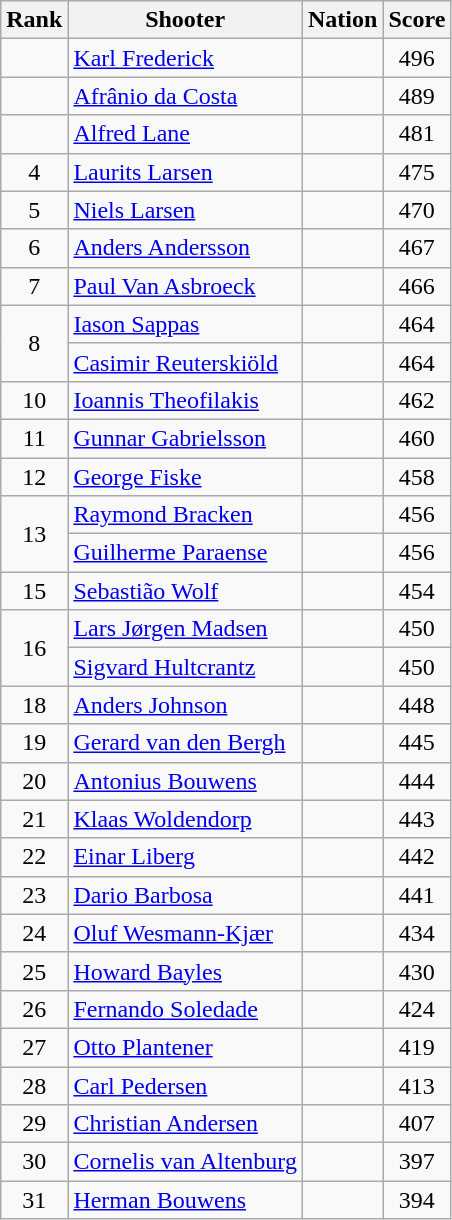<table class="wikitable sortable" style="text-align:center">
<tr>
<th>Rank</th>
<th>Shooter</th>
<th>Nation</th>
<th>Score</th>
</tr>
<tr>
<td></td>
<td align=left><a href='#'>Karl Frederick</a></td>
<td align=left></td>
<td>496</td>
</tr>
<tr>
<td></td>
<td align=left><a href='#'>Afrânio da Costa</a></td>
<td align=left></td>
<td>489</td>
</tr>
<tr>
<td></td>
<td align=left><a href='#'>Alfred Lane</a></td>
<td align=left></td>
<td>481</td>
</tr>
<tr>
<td>4</td>
<td align=left><a href='#'>Laurits Larsen</a></td>
<td align=left></td>
<td>475</td>
</tr>
<tr>
<td>5</td>
<td align=left><a href='#'>Niels Larsen</a></td>
<td align=left></td>
<td>470</td>
</tr>
<tr>
<td>6</td>
<td align=left><a href='#'>Anders Andersson</a></td>
<td align=left></td>
<td>467</td>
</tr>
<tr>
<td>7</td>
<td align=left><a href='#'>Paul Van Asbroeck</a></td>
<td align=left></td>
<td>466</td>
</tr>
<tr>
<td rowspan=2>8</td>
<td align=left><a href='#'>Iason Sappas</a></td>
<td align=left></td>
<td>464</td>
</tr>
<tr>
<td align=left><a href='#'>Casimir Reuterskiöld</a></td>
<td align=left></td>
<td>464</td>
</tr>
<tr>
<td>10</td>
<td align=left><a href='#'>Ioannis Theofilakis</a></td>
<td align=left></td>
<td>462</td>
</tr>
<tr>
<td>11</td>
<td align=left><a href='#'>Gunnar Gabrielsson</a></td>
<td align=left></td>
<td>460</td>
</tr>
<tr>
<td>12</td>
<td align=left><a href='#'>George Fiske</a></td>
<td align=left></td>
<td>458</td>
</tr>
<tr>
<td rowspan=2>13</td>
<td align=left><a href='#'>Raymond Bracken</a></td>
<td align=left></td>
<td>456</td>
</tr>
<tr>
<td align=left><a href='#'>Guilherme Paraense</a></td>
<td align=left></td>
<td>456</td>
</tr>
<tr>
<td>15</td>
<td align=left><a href='#'>Sebastião Wolf</a></td>
<td align=left></td>
<td>454</td>
</tr>
<tr>
<td rowspan=2>16</td>
<td align=left><a href='#'>Lars Jørgen Madsen</a></td>
<td align=left></td>
<td>450</td>
</tr>
<tr>
<td align=left><a href='#'>Sigvard Hultcrantz</a></td>
<td align=left></td>
<td>450</td>
</tr>
<tr>
<td>18</td>
<td align=left><a href='#'>Anders Johnson</a></td>
<td align=left></td>
<td>448</td>
</tr>
<tr>
<td>19</td>
<td align=left><a href='#'>Gerard van den Bergh</a></td>
<td align=left></td>
<td>445</td>
</tr>
<tr>
<td>20</td>
<td align=left><a href='#'>Antonius Bouwens</a></td>
<td align=left></td>
<td>444</td>
</tr>
<tr>
<td>21</td>
<td align=left><a href='#'>Klaas Woldendorp</a></td>
<td align=left></td>
<td>443</td>
</tr>
<tr>
<td>22</td>
<td align=left><a href='#'>Einar Liberg</a></td>
<td align=left></td>
<td>442</td>
</tr>
<tr>
<td>23</td>
<td align=left><a href='#'>Dario Barbosa</a></td>
<td align=left></td>
<td>441</td>
</tr>
<tr>
<td>24</td>
<td align=left><a href='#'>Oluf Wesmann-Kjær</a></td>
<td align=left></td>
<td>434</td>
</tr>
<tr>
<td>25</td>
<td align=left><a href='#'>Howard Bayles</a></td>
<td align=left></td>
<td>430</td>
</tr>
<tr>
<td>26</td>
<td align=left><a href='#'>Fernando Soledade</a></td>
<td align=left></td>
<td>424</td>
</tr>
<tr>
<td>27</td>
<td align=left><a href='#'>Otto Plantener</a></td>
<td align=left></td>
<td>419</td>
</tr>
<tr>
<td>28</td>
<td align=left><a href='#'>Carl Pedersen</a></td>
<td align=left></td>
<td>413</td>
</tr>
<tr>
<td>29</td>
<td align=left><a href='#'>Christian Andersen</a></td>
<td align=left></td>
<td>407</td>
</tr>
<tr>
<td>30</td>
<td align=left><a href='#'>Cornelis van Altenburg</a></td>
<td align=left></td>
<td>397</td>
</tr>
<tr>
<td>31</td>
<td align=left><a href='#'>Herman Bouwens</a></td>
<td align=left></td>
<td>394</td>
</tr>
</table>
